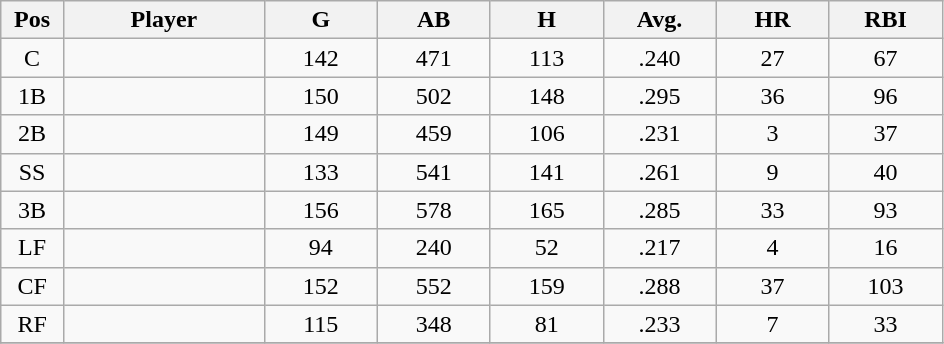<table class="wikitable sortable">
<tr>
<th bgcolor="#DDDDFF" width="5%">Pos</th>
<th bgcolor="#DDDDFF" width="16%">Player</th>
<th bgcolor="#DDDDFF" width="9%">G</th>
<th bgcolor="#DDDDFF" width="9%">AB</th>
<th bgcolor="#DDDDFF" width="9%">H</th>
<th bgcolor="#DDDDFF" width="9%">Avg.</th>
<th bgcolor="#DDDDFF" width="9%">HR</th>
<th bgcolor="#DDDDFF" width="9%">RBI</th>
</tr>
<tr align="center">
<td>C</td>
<td></td>
<td>142</td>
<td>471</td>
<td>113</td>
<td>.240</td>
<td>27</td>
<td>67</td>
</tr>
<tr align="center">
<td>1B</td>
<td></td>
<td>150</td>
<td>502</td>
<td>148</td>
<td>.295</td>
<td>36</td>
<td>96</td>
</tr>
<tr align="center">
<td>2B</td>
<td></td>
<td>149</td>
<td>459</td>
<td>106</td>
<td>.231</td>
<td>3</td>
<td>37</td>
</tr>
<tr align="center">
<td>SS</td>
<td></td>
<td>133</td>
<td>541</td>
<td>141</td>
<td>.261</td>
<td>9</td>
<td>40</td>
</tr>
<tr align="center">
<td>3B</td>
<td></td>
<td>156</td>
<td>578</td>
<td>165</td>
<td>.285</td>
<td>33</td>
<td>93</td>
</tr>
<tr align="center">
<td>LF</td>
<td></td>
<td>94</td>
<td>240</td>
<td>52</td>
<td>.217</td>
<td>4</td>
<td>16</td>
</tr>
<tr align="center">
<td>CF</td>
<td></td>
<td>152</td>
<td>552</td>
<td>159</td>
<td>.288</td>
<td>37</td>
<td>103</td>
</tr>
<tr align="center">
<td>RF</td>
<td></td>
<td>115</td>
<td>348</td>
<td>81</td>
<td>.233</td>
<td>7</td>
<td>33</td>
</tr>
<tr align="center">
</tr>
</table>
